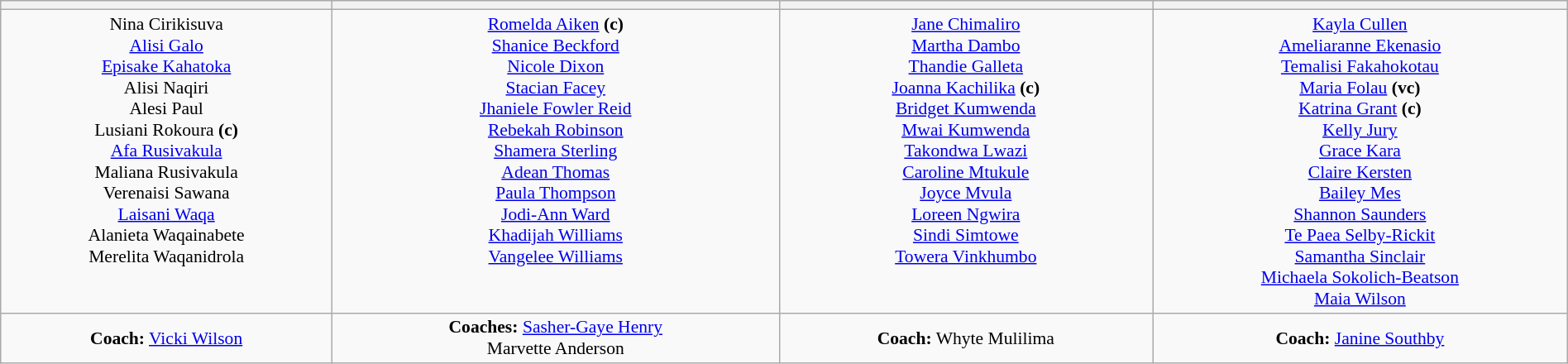<table class=wikitable width=100% style="text-align:center; font-size:90%">
<tr>
<th></th>
<th></th>
<th></th>
<th></th>
</tr>
<tr valign=top>
<td>Nina Cirikisuva<br><a href='#'>Alisi Galo</a><br><a href='#'>Episake Kahatoka</a><br>Alisi Naqiri<br>Alesi Paul <br>Lusiani Rokoura <strong>(c)</strong><br><a href='#'>Afa Rusivakula</a><br>Maliana Rusivakula<br>Verenaisi Sawana<br><a href='#'>Laisani Waqa</a><br>Alanieta Waqainabete<br>Merelita Waqanidrola</td>
<td><a href='#'>Romelda Aiken</a> <strong>(c)</strong><br><a href='#'>Shanice Beckford</a><br><a href='#'>Nicole Dixon</a><br><a href='#'>Stacian Facey</a><br> <a href='#'>Jhaniele Fowler Reid</a><br> <a href='#'>Rebekah Robinson</a><br><a href='#'>Shamera Sterling</a><br><a href='#'>Adean Thomas</a><br><a href='#'>Paula Thompson</a><br><a href='#'>Jodi-Ann Ward</a><br><a href='#'>Khadijah Williams</a><br><a href='#'>Vangelee Williams</a></td>
<td><a href='#'>Jane Chimaliro</a><br> <a href='#'>Martha Dambo</a><br><a href='#'>Thandie Galleta</a><br><a href='#'>Joanna Kachilika</a> <strong>(c)</strong><br><a href='#'>Bridget Kumwenda</a><br><a href='#'>Mwai Kumwenda</a><br><a href='#'>Takondwa Lwazi</a><br><a href='#'>Caroline Mtukule</a><br><a href='#'>Joyce Mvula</a><br><a href='#'>Loreen Ngwira</a><br><a href='#'>Sindi Simtowe</a><br><a href='#'>Towera Vinkhumbo</a></td>
<td><a href='#'>Kayla Cullen</a><br><a href='#'>Ameliaranne Ekenasio</a><br><a href='#'>Temalisi Fakahokotau</a><br><a href='#'>Maria Folau</a> <strong>(vc)</strong><br><a href='#'>Katrina Grant</a> <strong>(c)</strong><br><a href='#'>Kelly Jury</a><br><a href='#'>Grace Kara</a><br><a href='#'>Claire Kersten</a><br><a href='#'>Bailey Mes</a><br><a href='#'>Shannon Saunders</a><br><a href='#'>Te Paea Selby-Rickit</a><br><a href='#'>Samantha Sinclair</a><br><a href='#'>Michaela Sokolich-Beatson</a><br><a href='#'>Maia Wilson</a></td>
</tr>
<tr>
<td> <strong>Coach:</strong> <a href='#'>Vicki Wilson</a></td>
<td> <strong>Coaches:</strong> <a href='#'>Sasher-Gaye Henry</a><br>Marvette Anderson</td>
<td> <strong>Coach:</strong> Whyte Mulilima</td>
<td> <strong>Coach:</strong> <a href='#'>Janine Southby</a></td>
</tr>
</table>
